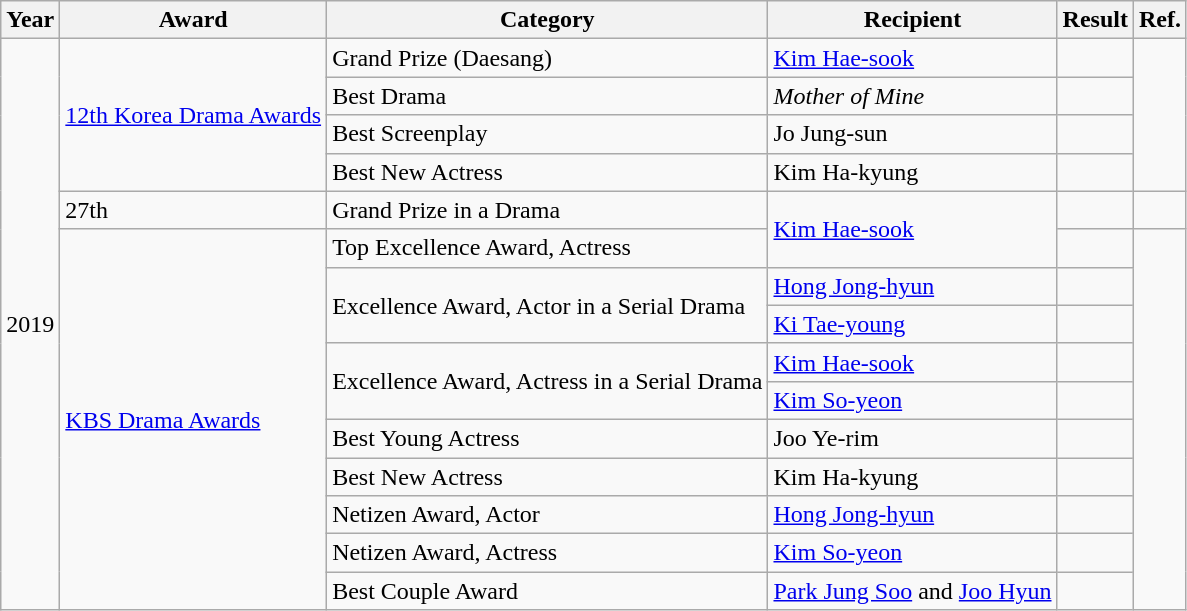<table class="wikitable">
<tr>
<th>Year</th>
<th>Award</th>
<th>Category</th>
<th>Recipient</th>
<th>Result</th>
<th>Ref.</th>
</tr>
<tr>
<td rowspan=15>2019</td>
<td rowspan=4><a href='#'>12th Korea Drama Awards</a></td>
<td>Grand Prize (Daesang)</td>
<td><a href='#'>Kim Hae-sook</a></td>
<td></td>
<td rowspan=4></td>
</tr>
<tr>
<td>Best Drama</td>
<td><em>Mother of Mine</em></td>
<td></td>
</tr>
<tr>
<td>Best Screenplay</td>
<td>Jo Jung-sun</td>
<td></td>
</tr>
<tr>
<td>Best New Actress</td>
<td>Kim Ha-kyung</td>
<td></td>
</tr>
<tr>
<td>27th </td>
<td>Grand Prize in a Drama</td>
<td rowspan=2><a href='#'>Kim Hae-sook</a></td>
<td></td>
<td></td>
</tr>
<tr>
<td rowspan=10><a href='#'>KBS Drama Awards</a></td>
<td>Top Excellence Award, Actress</td>
<td></td>
<td rowspan="10"></td>
</tr>
<tr>
<td rowspan=2>Excellence Award, Actor in a Serial Drama</td>
<td><a href='#'>Hong Jong-hyun</a></td>
<td></td>
</tr>
<tr>
<td><a href='#'>Ki Tae-young</a></td>
<td></td>
</tr>
<tr>
<td rowspan=2>Excellence Award, Actress in a Serial Drama</td>
<td><a href='#'>Kim Hae-sook</a></td>
<td></td>
</tr>
<tr>
<td><a href='#'>Kim So-yeon</a></td>
<td></td>
</tr>
<tr>
<td>Best Young Actress</td>
<td>Joo Ye-rim</td>
<td></td>
</tr>
<tr>
<td>Best New Actress</td>
<td>Kim Ha-kyung</td>
<td></td>
</tr>
<tr>
<td>Netizen Award, Actor</td>
<td><a href='#'>Hong Jong-hyun</a></td>
<td></td>
</tr>
<tr>
<td>Netizen Award, Actress</td>
<td><a href='#'>Kim So-yeon</a></td>
<td></td>
</tr>
<tr>
<td>Best Couple Award</td>
<td><a href='#'>Park Jung Soo</a> and <a href='#'>Joo Hyun</a></td>
<td></td>
</tr>
</table>
